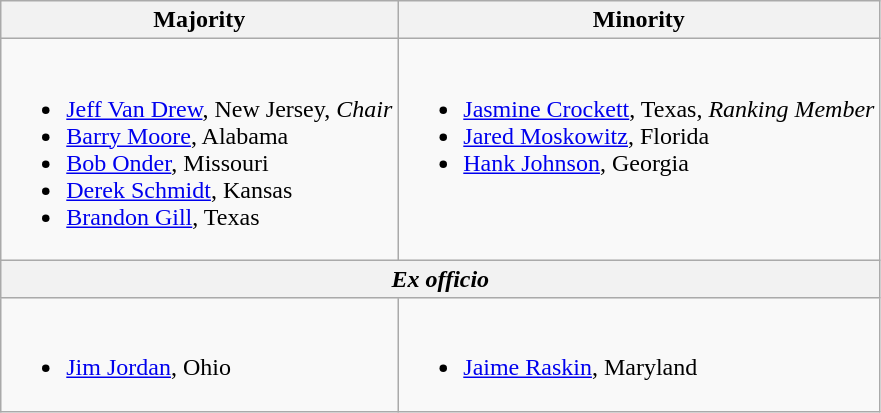<table class=wikitable>
<tr>
<th>Majority</th>
<th>Minority</th>
</tr>
<tr valign=top>
<td><br><ul><li><a href='#'>Jeff Van Drew</a>, New Jersey, <em>Chair</em></li><li><a href='#'>Barry Moore</a>, Alabama</li><li><a href='#'>Bob Onder</a>, Missouri</li><li><a href='#'>Derek Schmidt</a>, Kansas</li><li><a href='#'>Brandon Gill</a>, Texas</li></ul></td>
<td><br><ul><li><a href='#'>Jasmine Crockett</a>, Texas, <em>Ranking Member</em></li><li><a href='#'>Jared Moskowitz</a>, Florida</li><li><a href='#'>Hank Johnson</a>, Georgia</li></ul></td>
</tr>
<tr>
<th colspan=2><em>Ex officio</em></th>
</tr>
<tr>
<td><br><ul><li><a href='#'>Jim Jordan</a>, Ohio</li></ul></td>
<td><br><ul><li><a href='#'>Jaime Raskin</a>, Maryland</li></ul></td>
</tr>
</table>
